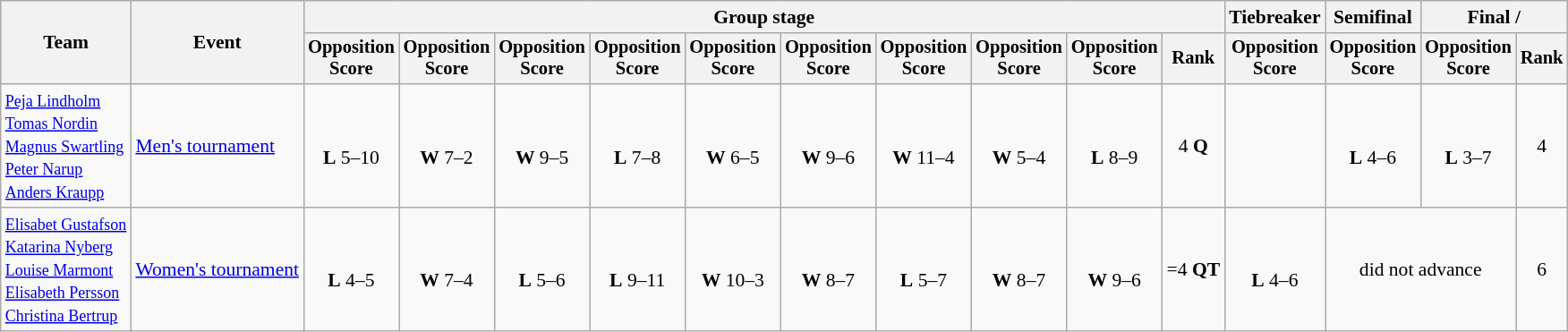<table class="wikitable" style="font-size:90%">
<tr>
<th rowspan=2>Team</th>
<th rowspan=2>Event</th>
<th colspan=10>Group stage</th>
<th>Tiebreaker</th>
<th>Semifinal</th>
<th colspan=2>Final / </th>
</tr>
<tr style="font-size:95%">
<th>Opposition<br>Score</th>
<th>Opposition<br>Score</th>
<th>Opposition<br>Score</th>
<th>Opposition<br>Score</th>
<th>Opposition<br>Score</th>
<th>Opposition<br>Score</th>
<th>Opposition<br>Score</th>
<th>Opposition<br>Score</th>
<th>Opposition<br>Score</th>
<th>Rank</th>
<th>Opposition<br>Score</th>
<th>Opposition<br>Score</th>
<th>Opposition<br>Score</th>
<th>Rank</th>
</tr>
<tr align=center>
<td align=left><small><a href='#'>Peja Lindholm</a><br><a href='#'>Tomas Nordin</a><br><a href='#'>Magnus Swartling</a><br><a href='#'>Peter Narup</a><br><a href='#'>Anders Kraupp</a></small></td>
<td align=left><a href='#'>Men's tournament</a></td>
<td><br> <strong>L</strong> 5–10</td>
<td><br> <strong>W</strong> 7–2</td>
<td><br> <strong>W</strong> 9–5</td>
<td><br> <strong>L</strong> 7–8</td>
<td><br> <strong>W</strong> 6–5</td>
<td><br> <strong>W</strong> 9–6</td>
<td><br> <strong>W</strong> 11–4</td>
<td><br> <strong>W</strong> 5–4</td>
<td><br> <strong>L</strong> 8–9</td>
<td>4 <strong>Q</strong></td>
<td></td>
<td><br> <strong>L</strong> 4–6</td>
<td><br> <strong>L</strong> 3–7</td>
<td>4</td>
</tr>
<tr align=center>
<td align=left><small><a href='#'>Elisabet Gustafson</a><br><a href='#'>Katarina Nyberg</a><br><a href='#'>Louise Marmont</a><br><a href='#'>Elisabeth Persson</a><br><a href='#'>Christina Bertrup</a></small></td>
<td align=left><a href='#'>Women's tournament</a></td>
<td><br> <strong>L</strong> 4–5</td>
<td><br> <strong>W</strong> 7–4</td>
<td><br> <strong>L</strong> 5–6</td>
<td><br> <strong>L</strong> 9–11</td>
<td><br> <strong>W</strong> 10–3</td>
<td><br> <strong>W</strong> 8–7</td>
<td><br> <strong>L</strong> 5–7</td>
<td><br> <strong>W</strong> 8–7</td>
<td><br> <strong>W</strong> 9–6</td>
<td>=4 <strong>QT</strong></td>
<td><br> <strong>L</strong> 4–6</td>
<td colspan=2>did not advance</td>
<td>6</td>
</tr>
</table>
